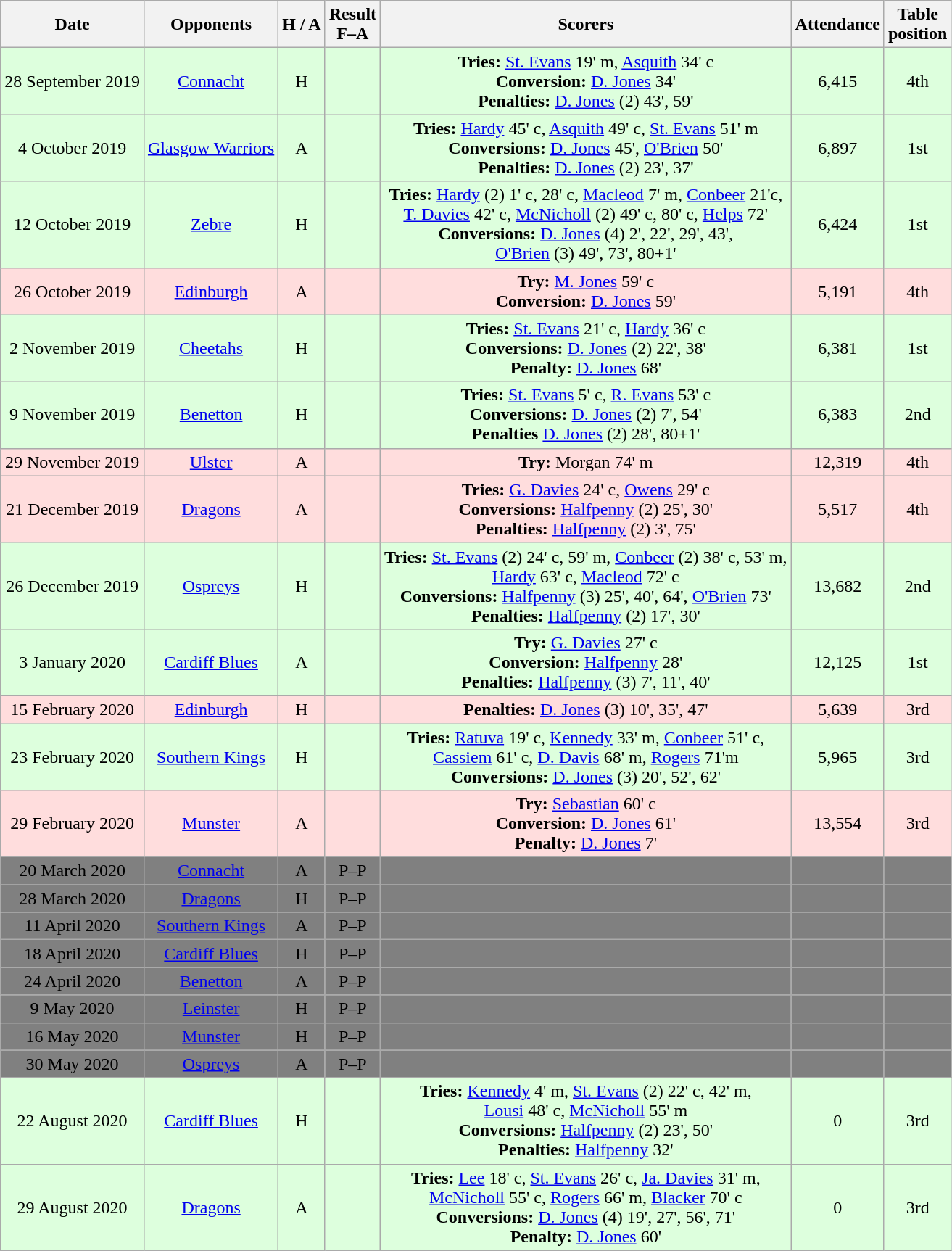<table class="wikitable" style="text-align:center">
<tr>
<th>Date</th>
<th>Opponents</th>
<th>H / A</th>
<th>Result<br>F–A</th>
<th>Scorers</th>
<th>Attendance</th>
<th>Table<br>position</th>
</tr>
<tr bgcolor="#ddffdd">
<td>28 September 2019</td>
<td><a href='#'>Connacht</a></td>
<td>H</td>
<td></td>
<td><strong>Tries:</strong> <a href='#'>St. Evans</a> 19' m, <a href='#'>Asquith</a> 34' c<br><strong>Conversion:</strong> <a href='#'>D. Jones</a> 34'<br><strong>Penalties:</strong> <a href='#'>D. Jones</a> (2) 43', 59'</td>
<td>6,415</td>
<td>4th</td>
</tr>
<tr bgcolor="#ddffdd">
<td>4 October 2019</td>
<td><a href='#'>Glasgow Warriors</a></td>
<td>A</td>
<td></td>
<td><strong>Tries:</strong> <a href='#'>Hardy</a> 45' c, <a href='#'>Asquith</a> 49' c, <a href='#'>St. Evans</a> 51' m<br><strong>Conversions:</strong> <a href='#'>D. Jones</a> 45', <a href='#'>O'Brien</a> 50'<br><strong>Penalties:</strong> <a href='#'>D. Jones</a> (2) 23', 37'</td>
<td>6,897</td>
<td>1st</td>
</tr>
<tr bgcolor="#ddffdd">
<td>12 October 2019</td>
<td><a href='#'>Zebre</a></td>
<td>H</td>
<td></td>
<td><strong>Tries:</strong> <a href='#'>Hardy</a> (2) 1' c, 28' c, <a href='#'>Macleod</a> 7' m, <a href='#'>Conbeer</a> 21'c,<br><a href='#'>T. Davies</a> 42' c, <a href='#'>McNicholl</a> (2) 49' c, 80' c, <a href='#'>Helps</a> 72'<br><strong>Conversions:</strong> <a href='#'>D. Jones</a> (4) 2', 22', 29', 43',<br><a href='#'>O'Brien</a> (3) 49', 73', 80+1'</td>
<td>6,424</td>
<td>1st</td>
</tr>
<tr bgcolor="#ffdddd">
<td>26 October 2019</td>
<td><a href='#'>Edinburgh</a></td>
<td>A</td>
<td></td>
<td><strong>Try:</strong> <a href='#'>M. Jones</a> 59' c <br> <strong>Conversion:</strong> <a href='#'>D. Jones</a> 59'</td>
<td>5,191</td>
<td>4th</td>
</tr>
<tr bgcolor="#ddffdd">
<td>2 November 2019</td>
<td><a href='#'>Cheetahs</a></td>
<td>H</td>
<td></td>
<td><strong>Tries:</strong> <a href='#'>St. Evans</a> 21' c, <a href='#'>Hardy</a> 36' c<br><strong>Conversions:</strong> <a href='#'>D. Jones</a> (2) 22', 38'<br><strong>Penalty:</strong> <a href='#'>D. Jones</a> 68'</td>
<td>6,381</td>
<td>1st</td>
</tr>
<tr bgcolor="#ddffdd">
<td>9 November 2019</td>
<td><a href='#'>Benetton</a></td>
<td>H</td>
<td></td>
<td><strong>Tries:</strong> <a href='#'>St. Evans</a> 5' c, <a href='#'>R. Evans</a> 53' c <br><strong>Conversions:</strong> <a href='#'>D. Jones</a> (2) 7', 54'<br><strong>Penalties</strong> <a href='#'>D. Jones</a> (2) 28', 80+1'</td>
<td>6,383</td>
<td>2nd</td>
</tr>
<tr bgcolor="#ffdddd">
<td>29 November 2019</td>
<td><a href='#'>Ulster</a></td>
<td>A</td>
<td></td>
<td><strong>Try:</strong> Morgan 74' m</td>
<td>12,319</td>
<td>4th</td>
</tr>
<tr bgcolor="#ffdddd">
<td>21 December 2019</td>
<td><a href='#'>Dragons</a></td>
<td>A</td>
<td></td>
<td><strong>Tries:</strong> <a href='#'>G. Davies</a> 24' c, <a href='#'>Owens</a> 29' c<br><strong>Conversions:</strong> <a href='#'>Halfpenny</a> (2) 25', 30'<br><strong>Penalties:</strong> <a href='#'>Halfpenny</a> (2) 3', 75'</td>
<td>5,517</td>
<td>4th</td>
</tr>
<tr bgcolor="#ddffdd">
<td>26 December 2019</td>
<td><a href='#'>Ospreys</a></td>
<td>H</td>
<td></td>
<td><strong>Tries:</strong> <a href='#'>St. Evans</a> (2) 24' c, 59' m, <a href='#'>Conbeer</a> (2) 38' c, 53' m,<br><a href='#'>Hardy</a> 63' c, <a href='#'>Macleod</a> 72' c<br><strong>Conversions:</strong> <a href='#'>Halfpenny</a> (3) 25', 40', 64', <a href='#'>O'Brien</a> 73'<br><strong>Penalties:</strong> <a href='#'>Halfpenny</a> (2) 17', 30'</td>
<td>13,682</td>
<td>2nd</td>
</tr>
<tr bgcolor="#ddffdd">
<td>3 January 2020</td>
<td><a href='#'>Cardiff Blues</a></td>
<td>A</td>
<td></td>
<td><strong>Try:</strong> <a href='#'>G. Davies</a> 27' c<br><strong>Conversion:</strong> <a href='#'>Halfpenny</a> 28'<br><strong>Penalties:</strong> <a href='#'>Halfpenny</a> (3) 7', 11', 40'</td>
<td>12,125</td>
<td>1st</td>
</tr>
<tr bgcolor="#ffdddd">
<td>15 February 2020</td>
<td><a href='#'>Edinburgh</a></td>
<td>H</td>
<td></td>
<td><strong>Penalties:</strong> <a href='#'>D. Jones</a> (3) 10', 35', 47'</td>
<td>5,639</td>
<td>3rd</td>
</tr>
<tr bgcolor="#ddffdd">
<td>23 February 2020</td>
<td><a href='#'>Southern Kings</a></td>
<td>H</td>
<td></td>
<td><strong>Tries:</strong> <a href='#'>Ratuva</a> 19' c, <a href='#'>Kennedy</a> 33' m, <a href='#'>Conbeer</a> 51' c,<br><a href='#'>Cassiem</a> 61' c, <a href='#'>D. Davis</a> 68' m, <a href='#'>Rogers</a> 71'm<br><strong>Conversions:</strong> <a href='#'>D. Jones</a> (3) 20', 52', 62'</td>
<td>5,965</td>
<td>3rd</td>
</tr>
<tr bgcolor="#ffdddd">
<td>29 February 2020</td>
<td><a href='#'>Munster</a></td>
<td>A</td>
<td></td>
<td><strong>Try:</strong> <a href='#'>Sebastian</a> 60' c<br><strong>Conversion:</strong> <a href='#'>D. Jones</a> 61'<br><strong>Penalty:</strong> <a href='#'>D. Jones</a> 7'</td>
<td>13,554</td>
<td>3rd</td>
</tr>
<tr bgcolor="#808080">
<td>20 March 2020</td>
<td><a href='#'>Connacht</a></td>
<td>A</td>
<td>P–P</td>
<td></td>
<td></td>
<td></td>
</tr>
<tr bgcolor="#808080">
<td>28 March 2020</td>
<td><a href='#'>Dragons</a></td>
<td>H</td>
<td>P–P</td>
<td></td>
<td></td>
<td></td>
</tr>
<tr bgcolor="#808080">
<td>11 April 2020</td>
<td><a href='#'>Southern Kings</a></td>
<td>A</td>
<td>P–P</td>
<td></td>
<td></td>
<td></td>
</tr>
<tr bgcolor="#808080">
<td>18 April 2020</td>
<td><a href='#'>Cardiff Blues</a></td>
<td>H</td>
<td>P–P</td>
<td></td>
<td></td>
<td></td>
</tr>
<tr bgcolor="#808080">
<td>24 April 2020</td>
<td><a href='#'>Benetton</a></td>
<td>A</td>
<td>P–P</td>
<td></td>
<td></td>
<td></td>
</tr>
<tr bgcolor="#808080">
<td>9 May 2020</td>
<td><a href='#'>Leinster</a></td>
<td>H</td>
<td>P–P</td>
<td></td>
<td></td>
<td></td>
</tr>
<tr bgcolor="#808080">
<td>16 May 2020</td>
<td><a href='#'>Munster</a></td>
<td>H</td>
<td>P–P</td>
<td></td>
<td></td>
<td></td>
</tr>
<tr bgcolor="#808080">
<td>30 May 2020</td>
<td><a href='#'>Ospreys</a></td>
<td>A</td>
<td>P–P</td>
<td></td>
<td></td>
<td></td>
</tr>
<tr bgcolor="#ddffdd">
<td>22 August 2020</td>
<td><a href='#'>Cardiff Blues</a></td>
<td>H</td>
<td></td>
<td><strong>Tries:</strong> <a href='#'>Kennedy</a> 4' m, <a href='#'>St. Evans</a> (2) 22' c, 42' m,<br><a href='#'>Lousi</a> 48' c, <a href='#'>McNicholl</a> 55' m<br><strong>Conversions:</strong> <a href='#'>Halfpenny</a> (2) 23', 50'<br><strong>Penalties:</strong> <a href='#'>Halfpenny</a> 32'</td>
<td>0</td>
<td>3rd</td>
</tr>
<tr bgcolor="#ddffdd">
<td>29 August 2020</td>
<td><a href='#'>Dragons</a></td>
<td>A</td>
<td></td>
<td><strong>Tries:</strong> <a href='#'>Lee</a> 18' c, <a href='#'>St. Evans</a> 26' c, <a href='#'>Ja. Davies</a> 31' m,<br><a href='#'>McNicholl</a> 55' c, <a href='#'>Rogers</a> 66' m, <a href='#'>Blacker</a> 70' c<br><strong>Conversions:</strong> <a href='#'>D. Jones</a> (4) 19', 27', 56', 71'<br><strong>Penalty:</strong> <a href='#'>D. Jones</a> 60'</td>
<td>0</td>
<td>3rd</td>
</tr>
</table>
